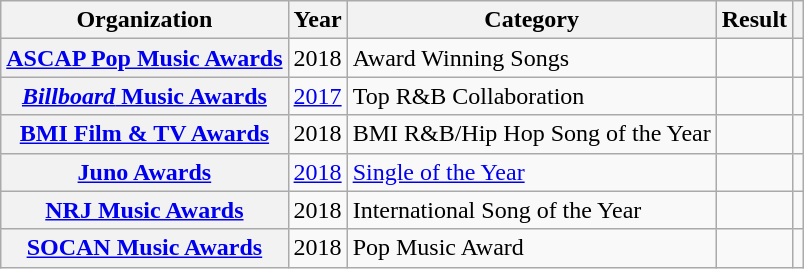<table class="wikitable sortable plainrowheaders" style="border:none; margin:0;">
<tr>
<th scope="col">Organization</th>
<th scope="col">Year</th>
<th scope="col">Category</th>
<th scope="col">Result</th>
<th scope="col" class="unsortable"></th>
</tr>
<tr>
<th scope="row"><a href='#'>ASCAP Pop Music Awards</a></th>
<td>2018</td>
<td>Award Winning Songs</td>
<td></td>
<td></td>
</tr>
<tr>
<th scope="row"><a href='#'><em>Billboard</em> Music Awards</a></th>
<td><a href='#'>2017</a></td>
<td>Top R&B Collaboration</td>
<td></td>
<td></td>
</tr>
<tr>
<th scope="row"><a href='#'>BMI Film & TV Awards</a></th>
<td>2018</td>
<td>BMI R&B/Hip Hop Song of the Year</td>
<td></td>
<td></td>
</tr>
<tr>
<th scope="row"><a href='#'>Juno Awards</a></th>
<td><a href='#'>2018</a></td>
<td><a href='#'>Single of the Year</a></td>
<td></td>
<td></td>
</tr>
<tr>
<th scope="row"><a href='#'>NRJ Music Awards</a></th>
<td>2018</td>
<td>International Song of the Year</td>
<td></td>
<td></td>
</tr>
<tr>
<th scope="row"><a href='#'>SOCAN Music Awards</a></th>
<td>2018</td>
<td>Pop Music Award</td>
<td></td>
<td></td>
</tr>
<tr>
</tr>
</table>
